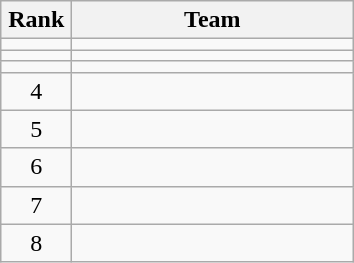<table class="wikitable">
<tr>
<th width=40>Rank</th>
<th width=180>Team</th>
</tr>
<tr>
<td align=center></td>
<td></td>
</tr>
<tr>
<td align=center></td>
<td></td>
</tr>
<tr>
<td align=center></td>
<td></td>
</tr>
<tr>
<td align=center>4</td>
<td></td>
</tr>
<tr>
<td align=center>5</td>
<td></td>
</tr>
<tr>
<td align=center>6</td>
<td></td>
</tr>
<tr>
<td align=center>7</td>
<td></td>
</tr>
<tr>
<td align=center>8</td>
<td></td>
</tr>
</table>
